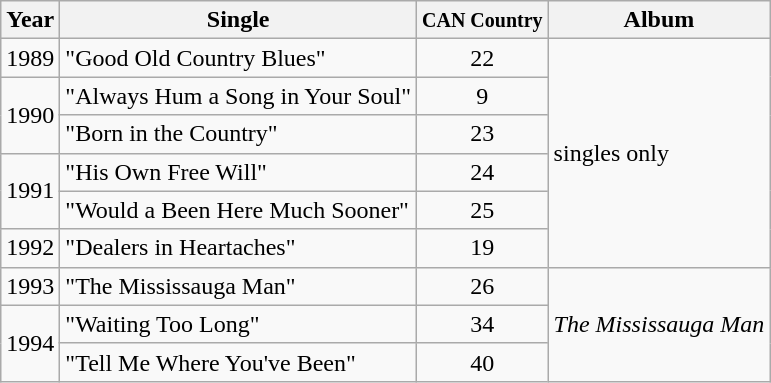<table class="wikitable">
<tr>
<th>Year</th>
<th>Single</th>
<th><small>CAN Country</small></th>
<th>Album</th>
</tr>
<tr>
<td>1989</td>
<td>"Good Old Country Blues"</td>
<td align="center">22</td>
<td rowspan="6">singles only</td>
</tr>
<tr>
<td rowspan="2">1990</td>
<td>"Always Hum a Song in Your Soul"</td>
<td align="center">9</td>
</tr>
<tr>
<td>"Born in the Country"</td>
<td align="center">23</td>
</tr>
<tr>
<td rowspan="2">1991</td>
<td>"His Own Free Will"</td>
<td align="center">24</td>
</tr>
<tr>
<td>"Would a Been Here Much Sooner"</td>
<td align="center">25</td>
</tr>
<tr>
<td>1992</td>
<td>"Dealers in Heartaches"</td>
<td align="center">19</td>
</tr>
<tr>
<td>1993</td>
<td>"The Mississauga Man"</td>
<td align="center">26</td>
<td rowspan="3"><em>The Mississauga Man</em></td>
</tr>
<tr>
<td rowspan="2">1994</td>
<td>"Waiting Too Long"</td>
<td align="center">34</td>
</tr>
<tr>
<td>"Tell Me Where You've Been"</td>
<td align="center">40</td>
</tr>
</table>
